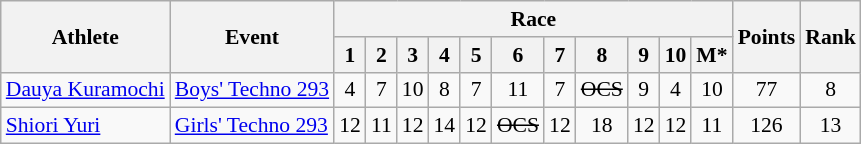<table class="wikitable" border="1" style="font-size:90%">
<tr>
<th rowspan=2>Athlete</th>
<th rowspan=2>Event</th>
<th colspan=11>Race</th>
<th rowspan=2>Points</th>
<th rowspan=2>Rank</th>
</tr>
<tr>
<th>1</th>
<th>2</th>
<th>3</th>
<th>4</th>
<th>5</th>
<th>6</th>
<th>7</th>
<th>8</th>
<th>9</th>
<th>10</th>
<th>M*</th>
</tr>
<tr>
<td><a href='#'>Dauya Kuramochi</a></td>
<td><a href='#'>Boys' Techno 293</a></td>
<td align=center>4</td>
<td align=center>7</td>
<td align=center>10</td>
<td align=center>8</td>
<td align=center>7</td>
<td align=center>11</td>
<td align=center>7</td>
<td align=center><s>OCS</s></td>
<td align=center>9</td>
<td align=center>4</td>
<td align=center>10</td>
<td align=center>77</td>
<td align=center>8</td>
</tr>
<tr>
<td><a href='#'>Shiori Yuri</a></td>
<td><a href='#'>Girls' Techno 293</a></td>
<td align=center>12</td>
<td align=center>11</td>
<td align=center>12</td>
<td align=center>14</td>
<td align=center>12</td>
<td align=center><s>OCS</s></td>
<td align=center>12</td>
<td align=center>18</td>
<td align=center>12</td>
<td align=center>12</td>
<td align=center>11</td>
<td align=center>126</td>
<td align=center>13</td>
</tr>
</table>
